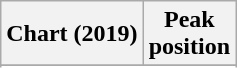<table class="wikitable sortable plainrowheaders" style="text-align:center">
<tr>
<th scope="col">Chart (2019)</th>
<th scope="col">Peak<br> position</th>
</tr>
<tr>
</tr>
<tr>
</tr>
<tr>
</tr>
</table>
